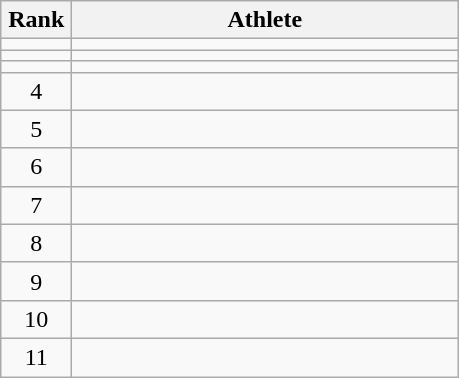<table class="wikitable" style="text-align: center;">
<tr>
<th width=40>Rank</th>
<th width=250>Athlete</th>
</tr>
<tr>
<td></td>
<td align="left"></td>
</tr>
<tr>
<td></td>
<td align="left"></td>
</tr>
<tr>
<td></td>
<td align="left"></td>
</tr>
<tr>
<td>4</td>
<td align="left"></td>
</tr>
<tr>
<td>5</td>
<td align="left"></td>
</tr>
<tr>
<td>6</td>
<td align="left"></td>
</tr>
<tr>
<td>7</td>
<td align="left"></td>
</tr>
<tr>
<td>8</td>
<td align="left"></td>
</tr>
<tr>
<td>9</td>
<td align="left"></td>
</tr>
<tr>
<td>10</td>
<td align="left"></td>
</tr>
<tr>
<td>11</td>
<td align="left"></td>
</tr>
</table>
